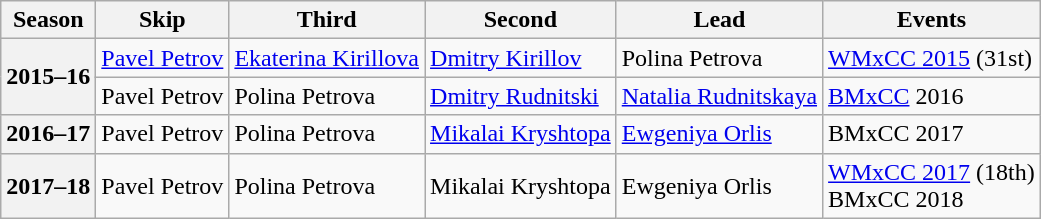<table class="wikitable">
<tr>
<th scope="col">Season</th>
<th scope="col">Skip</th>
<th scope="col">Third</th>
<th scope="col">Second</th>
<th scope="col">Lead</th>
<th scope="col">Events</th>
</tr>
<tr>
<th scope="row" rowspan=2>2015–16</th>
<td><a href='#'>Pavel Petrov</a></td>
<td><a href='#'>Ekaterina Kirillova</a></td>
<td><a href='#'>Dmitry Kirillov</a></td>
<td>Polina Petrova</td>
<td><a href='#'>WMxCC 2015</a> (31st)</td>
</tr>
<tr>
<td>Pavel Petrov</td>
<td>Polina Petrova</td>
<td><a href='#'>Dmitry Rudnitski</a></td>
<td><a href='#'>Natalia Rudnitskaya</a></td>
<td><a href='#'>BMxCC</a> 2016 </td>
</tr>
<tr>
<th scope="row">2016–17</th>
<td>Pavel Petrov</td>
<td>Polina Petrova</td>
<td><a href='#'>Mikalai Kryshtopa</a></td>
<td><a href='#'>Ewgeniya Orlis</a></td>
<td>BMxCC 2017 </td>
</tr>
<tr>
<th scope="row">2017–18</th>
<td>Pavel Petrov</td>
<td>Polina Petrova</td>
<td>Mikalai Kryshtopa</td>
<td>Ewgeniya Orlis</td>
<td><a href='#'>WMxCC 2017</a> (18th)<br>BMxCC 2018 </td>
</tr>
</table>
